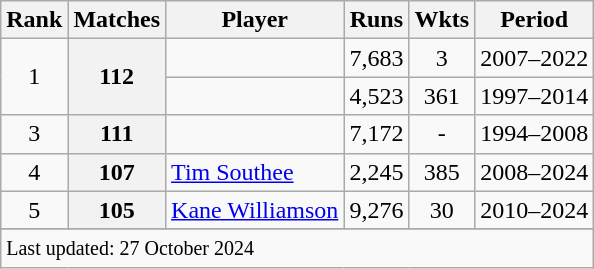<table class="wikitable plainrowheaders sortable">
<tr>
<th scope=col>Rank</th>
<th scope=col>Matches</th>
<th scope=col>Player</th>
<th scope=col>Runs</th>
<th scope=col>Wkts</th>
<th scope=col>Period</th>
</tr>
<tr>
<td align=center rowspan=2>1</td>
<th scope=row style=text-align:center; rowspan=2>112</th>
<td></td>
<td align=center>7,683</td>
<td align=center>3</td>
<td>2007–2022</td>
</tr>
<tr>
<td></td>
<td align=center>4,523</td>
<td align=center>361</td>
<td>1997–2014</td>
</tr>
<tr>
<td align=center>3</td>
<th scope=row style=text-align:center;>111</th>
<td></td>
<td align=center>7,172</td>
<td align=center>-</td>
<td>1994–2008</td>
</tr>
<tr>
<td align=center>4</td>
<th scope="row" style="text-align:center;">107</th>
<td><a href='#'>Tim Southee</a></td>
<td align=center>2,245</td>
<td align=center>385</td>
<td>2008–2024</td>
</tr>
<tr>
<td align=center>5</td>
<th scope="row" style="text-align:center;">105</th>
<td><a href='#'>Kane Williamson</a></td>
<td align=center>9,276</td>
<td align=center>30</td>
<td>2010–2024</td>
</tr>
<tr>
</tr>
<tr class=sortbottom>
<td colspan=6><small>Last updated: 27 October 2024</small></td>
</tr>
</table>
